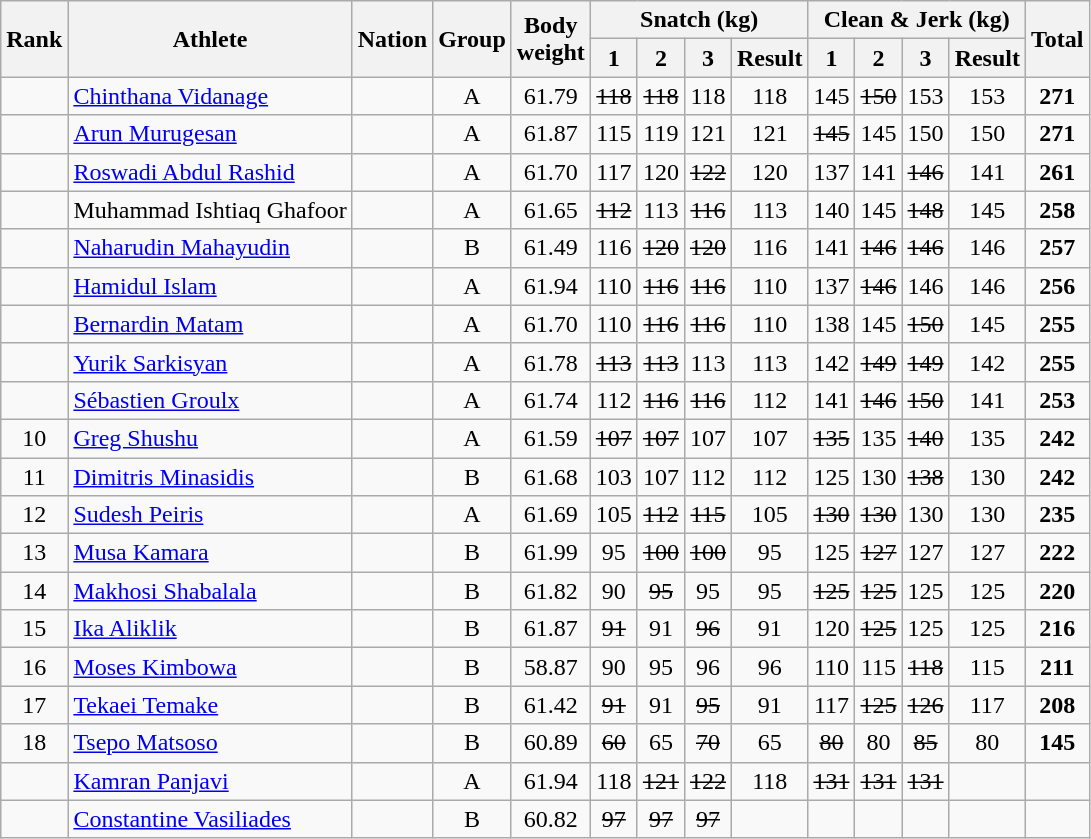<table class="wikitable sortable" style="text-align:center;">
<tr>
<th rowspan=2>Rank</th>
<th rowspan=2>Athlete</th>
<th rowspan=2>Nation</th>
<th rowspan=2>Group</th>
<th rowspan=2>Body<br>weight</th>
<th colspan=4>Snatch (kg)</th>
<th colspan=4>Clean & Jerk (kg)</th>
<th rowspan=2>Total</th>
</tr>
<tr>
<th>1</th>
<th>2</th>
<th>3</th>
<th>Result</th>
<th>1</th>
<th>2</th>
<th>3</th>
<th>Result</th>
</tr>
<tr>
<td></td>
<td align=left><a href='#'>Chinthana Vidanage</a></td>
<td align=left></td>
<td>A</td>
<td>61.79</td>
<td><s>118</s></td>
<td><s>118</s></td>
<td>118</td>
<td>118</td>
<td>145</td>
<td><s>150</s></td>
<td>153</td>
<td>153</td>
<td><strong>271</strong></td>
</tr>
<tr>
<td></td>
<td align=left><a href='#'>Arun Murugesan</a></td>
<td align=left></td>
<td>A</td>
<td>61.87</td>
<td>115</td>
<td>119</td>
<td>121</td>
<td>121</td>
<td><s>145</s></td>
<td>145</td>
<td>150</td>
<td>150</td>
<td><strong>271</strong></td>
</tr>
<tr>
<td></td>
<td align=left><a href='#'>Roswadi Abdul Rashid</a></td>
<td align=left></td>
<td>A</td>
<td>61.70</td>
<td>117</td>
<td>120</td>
<td><s>122</s></td>
<td>120</td>
<td>137</td>
<td>141</td>
<td><s>146</s></td>
<td>141</td>
<td><strong>261</strong></td>
</tr>
<tr>
<td></td>
<td align=left>Muhammad Ishtiaq Ghafoor</td>
<td align=left></td>
<td>A</td>
<td>61.65</td>
<td><s>112</s></td>
<td>113</td>
<td><s>116</s></td>
<td>113</td>
<td>140</td>
<td>145</td>
<td><s>148</s></td>
<td>145</td>
<td><strong>258</strong></td>
</tr>
<tr>
<td></td>
<td align=left><a href='#'>Naharudin Mahayudin</a></td>
<td align=left></td>
<td>B</td>
<td>61.49</td>
<td>116</td>
<td><s>120</s></td>
<td><s>120</s></td>
<td>116</td>
<td>141</td>
<td><s>146</s></td>
<td><s>146</s></td>
<td>146</td>
<td><strong>257</strong></td>
</tr>
<tr>
<td></td>
<td align=left><a href='#'>Hamidul Islam</a></td>
<td align=left></td>
<td>A</td>
<td>61.94</td>
<td>110</td>
<td><s>116</s></td>
<td><s>116</s></td>
<td>110</td>
<td>137</td>
<td><s>146</s></td>
<td>146</td>
<td>146</td>
<td><strong>256</strong></td>
</tr>
<tr>
<td></td>
<td align=left><a href='#'>Bernardin Matam</a></td>
<td align=left></td>
<td>A</td>
<td>61.70</td>
<td>110</td>
<td><s>116</s></td>
<td><s>116</s></td>
<td>110</td>
<td>138</td>
<td>145</td>
<td><s>150</s></td>
<td>145</td>
<td><strong>255</strong></td>
</tr>
<tr>
<td></td>
<td align=left><a href='#'>Yurik Sarkisyan</a></td>
<td align=left></td>
<td>A</td>
<td>61.78</td>
<td><s>113</s></td>
<td><s>113</s></td>
<td>113</td>
<td>113</td>
<td>142</td>
<td><s>149</s></td>
<td><s>149</s></td>
<td>142</td>
<td><strong>255</strong></td>
</tr>
<tr>
<td></td>
<td align=left><a href='#'>Sébastien Groulx</a></td>
<td align=left></td>
<td>A</td>
<td>61.74</td>
<td>112</td>
<td><s>116</s></td>
<td><s>116</s></td>
<td>112</td>
<td>141</td>
<td><s>146</s></td>
<td><s>150</s></td>
<td>141</td>
<td><strong>253</strong></td>
</tr>
<tr>
<td>10</td>
<td align=left><a href='#'>Greg Shushu</a></td>
<td align=left></td>
<td>A</td>
<td>61.59</td>
<td><s>107</s></td>
<td><s>107</s></td>
<td>107</td>
<td>107</td>
<td><s>135</s></td>
<td>135</td>
<td><s>140</s></td>
<td>135</td>
<td><strong>242</strong></td>
</tr>
<tr>
<td>11</td>
<td align=left><a href='#'>Dimitris Minasidis</a></td>
<td align=left></td>
<td>B</td>
<td>61.68</td>
<td>103</td>
<td>107</td>
<td>112</td>
<td>112</td>
<td>125</td>
<td>130</td>
<td><s>138</s></td>
<td>130</td>
<td><strong>242</strong></td>
</tr>
<tr>
<td>12</td>
<td align=left><a href='#'>Sudesh Peiris</a></td>
<td align=left></td>
<td>A</td>
<td>61.69</td>
<td>105</td>
<td><s>112</s></td>
<td><s>115</s></td>
<td>105</td>
<td><s>130</s></td>
<td><s>130</s></td>
<td>130</td>
<td>130</td>
<td><strong>235</strong></td>
</tr>
<tr>
<td>13</td>
<td align=left><a href='#'>Musa Kamara</a></td>
<td align=left></td>
<td>B</td>
<td>61.99</td>
<td>95</td>
<td><s>100</s></td>
<td><s>100</s></td>
<td>95</td>
<td>125</td>
<td><s>127</s></td>
<td>127</td>
<td>127</td>
<td><strong>222</strong></td>
</tr>
<tr>
<td>14</td>
<td align=left><a href='#'>Makhosi Shabalala</a></td>
<td align=left></td>
<td>B</td>
<td>61.82</td>
<td>90</td>
<td><s>95</s></td>
<td>95</td>
<td>95</td>
<td><s>125</s></td>
<td><s>125</s></td>
<td>125</td>
<td>125</td>
<td><strong>220</strong></td>
</tr>
<tr>
<td>15</td>
<td align=left><a href='#'>Ika Aliklik</a></td>
<td align=left></td>
<td>B</td>
<td>61.87</td>
<td><s>91</s></td>
<td>91</td>
<td><s>96</s></td>
<td>91</td>
<td>120</td>
<td><s>125</s></td>
<td>125</td>
<td>125</td>
<td><strong>216</strong></td>
</tr>
<tr>
<td>16</td>
<td align=left><a href='#'>Moses Kimbowa</a></td>
<td align=left></td>
<td>B</td>
<td>58.87</td>
<td>90</td>
<td>95</td>
<td>96</td>
<td>96</td>
<td>110</td>
<td>115</td>
<td><s>118</s></td>
<td>115</td>
<td><strong>211</strong></td>
</tr>
<tr>
<td>17</td>
<td align=left><a href='#'>Tekaei Temake</a></td>
<td align=left></td>
<td>B</td>
<td>61.42</td>
<td><s>91</s></td>
<td>91</td>
<td><s>95</s></td>
<td>91</td>
<td>117</td>
<td><s>125</s></td>
<td><s>126</s></td>
<td>117</td>
<td><strong>208</strong></td>
</tr>
<tr>
<td>18</td>
<td align=left><a href='#'>Tsepo Matsoso</a></td>
<td align=left></td>
<td>B</td>
<td>60.89</td>
<td><s>60</s></td>
<td>65</td>
<td><s>70</s></td>
<td>65</td>
<td><s>80</s></td>
<td>80</td>
<td><s>85</s></td>
<td>80</td>
<td><strong>145</strong></td>
</tr>
<tr>
<td></td>
<td align=left><a href='#'>Kamran Panjavi</a></td>
<td align=left></td>
<td>A</td>
<td>61.94</td>
<td>118</td>
<td><s>121</s></td>
<td><s>122</s></td>
<td>118</td>
<td><s>131</s></td>
<td><s>131</s></td>
<td><s>131</s></td>
<td></td>
<td></td>
</tr>
<tr>
<td></td>
<td align=left><a href='#'>Constantine Vasiliades</a></td>
<td align=left></td>
<td>B</td>
<td>60.82</td>
<td><s>97</s></td>
<td><s>97</s></td>
<td><s>97</s></td>
<td></td>
<td></td>
<td></td>
<td></td>
<td></td>
<td></td>
</tr>
</table>
